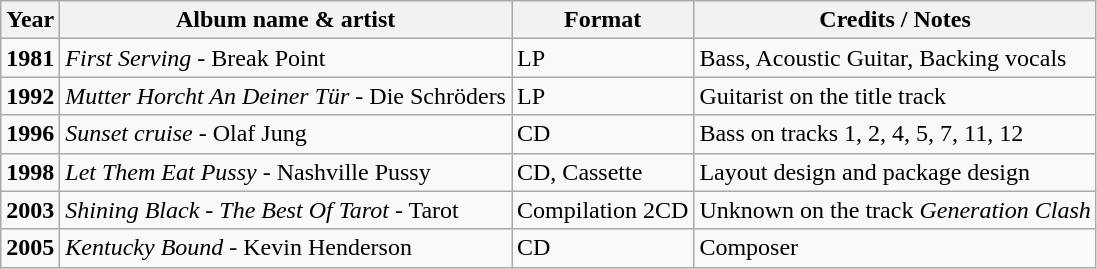<table class="wikitable">
<tr>
<th>Year</th>
<th>Album name & artist</th>
<th>Format</th>
<th>Credits / Notes</th>
</tr>
<tr>
<td><strong>1981</strong></td>
<td><em>First Serving</em> - Break Point</td>
<td>LP</td>
<td>Bass, Acoustic Guitar, Backing vocals</td>
</tr>
<tr>
<td><strong>1992</strong></td>
<td><em>Mutter Horcht An Deiner Tür</em> - Die Schröders</td>
<td>LP</td>
<td>Guitarist on the title track</td>
</tr>
<tr>
<td><strong>1996</strong></td>
<td><em>Sunset cruise</em> - Olaf Jung</td>
<td>CD</td>
<td>Bass on tracks 1, 2, 4, 5, 7, 11, 12</td>
</tr>
<tr>
<td><strong>1998</strong></td>
<td><em>Let Them Eat Pussy</em> - Nashville Pussy</td>
<td>CD, Cassette</td>
<td>Layout design and package design</td>
</tr>
<tr>
<td><strong>2003</strong></td>
<td><em>Shining Black - The Best Of Tarot</em> - Tarot</td>
<td>Compilation 2CD</td>
<td>Unknown on the track <em>Generation Clash</em></td>
</tr>
<tr>
<td><strong>2005</strong></td>
<td><em>Kentucky Bound</em> - Kevin Henderson</td>
<td>CD</td>
<td>Composer</td>
</tr>
</table>
